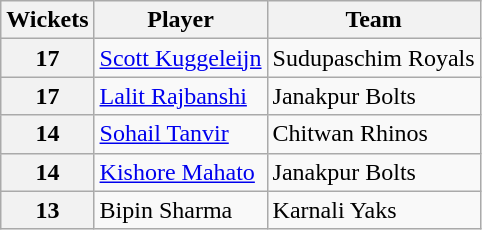<table class="wikitable">
<tr>
<th>Wickets</th>
<th>Player</th>
<th>Team</th>
</tr>
<tr>
<th>17</th>
<td><a href='#'>Scott Kuggeleijn</a></td>
<td>Sudupaschim Royals</td>
</tr>
<tr>
<th>17</th>
<td><a href='#'>Lalit Rajbanshi</a></td>
<td>Janakpur Bolts</td>
</tr>
<tr>
<th>14</th>
<td><a href='#'>Sohail Tanvir</a></td>
<td>Chitwan Rhinos</td>
</tr>
<tr>
<th>14</th>
<td><a href='#'>Kishore Mahato</a></td>
<td>Janakpur Bolts</td>
</tr>
<tr>
<th>13</th>
<td>Bipin Sharma</td>
<td>Karnali Yaks</td>
</tr>
</table>
